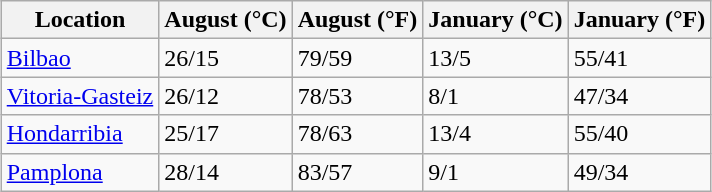<table class="wikitable sortable" style="margin:auto;">
<tr>
<th>Location</th>
<th>August (°C)</th>
<th>August (°F)</th>
<th>January (°C)</th>
<th>January (°F)</th>
</tr>
<tr>
<td><a href='#'>Bilbao</a></td>
<td>26/15</td>
<td>79/59</td>
<td>13/5</td>
<td>55/41</td>
</tr>
<tr>
<td><a href='#'>Vitoria-Gasteiz</a></td>
<td>26/12</td>
<td>78/53</td>
<td>8/1</td>
<td>47/34</td>
</tr>
<tr>
<td><a href='#'>Hondarribia</a></td>
<td>25/17</td>
<td>78/63</td>
<td>13/4</td>
<td>55/40</td>
</tr>
<tr>
<td><a href='#'>Pamplona</a></td>
<td>28/14</td>
<td>83/57</td>
<td>9/1</td>
<td>49/34</td>
</tr>
</table>
